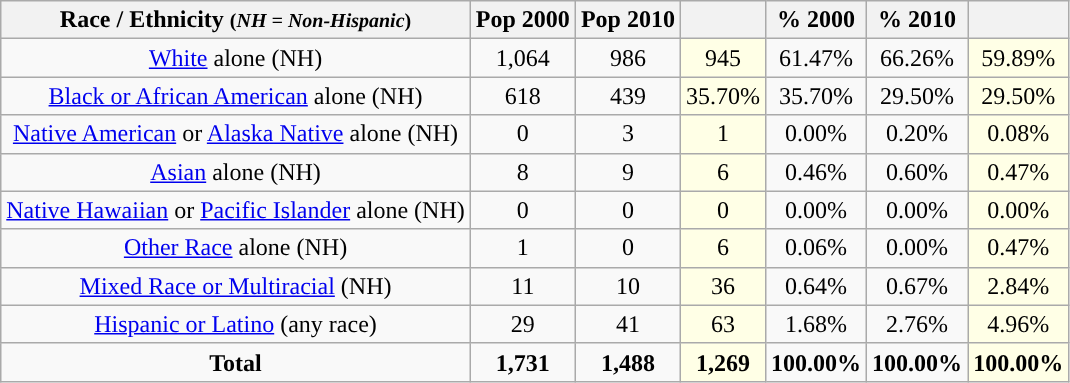<table class="wikitable" style="text-align:center;">
<tr>
<th>Race / Ethnicity <small>(<em>NH = Non-Hispanic</em>)</small></th>
<th>Pop 2000</th>
<th>Pop 2010</th>
<th></th>
<th>% 2000</th>
<th>% 2010</th>
<th></th>
</tr>
<tr>
<td><a href='#'>White</a> alone (NH)</td>
<td>1,064</td>
<td>986</td>
<td style='background: #ffffe6;'>945</td>
<td>61.47%</td>
<td>66.26%</td>
<td style='background: #ffffe6;'>59.89%</td>
</tr>
<tr>
<td><a href='#'>Black or African American</a> alone (NH)</td>
<td>618</td>
<td>439</td>
<td style='background: #ffffe6;'>35.70%</td>
<td>35.70%</td>
<td>29.50%</td>
<td style='background: #ffffe6;'>29.50%</td>
</tr>
<tr>
<td><a href='#'>Native American</a> or <a href='#'>Alaska Native</a> alone (NH)</td>
<td>0</td>
<td>3</td>
<td style='background: #ffffe6;'>1</td>
<td>0.00%</td>
<td>0.20%</td>
<td style='background: #ffffe6;'>0.08%</td>
</tr>
<tr>
<td><a href='#'>Asian</a> alone (NH)</td>
<td>8</td>
<td>9</td>
<td style='background: #ffffe6;'>6</td>
<td>0.46%</td>
<td>0.60%</td>
<td style='background: #ffffe6;'>0.47%</td>
</tr>
<tr>
<td><a href='#'>Native Hawaiian</a> or <a href='#'>Pacific Islander</a> alone (NH)</td>
<td>0</td>
<td>0</td>
<td style='background: #ffffe6;'>0</td>
<td>0.00%</td>
<td>0.00%</td>
<td style='background: #ffffe6;'>0.00%</td>
</tr>
<tr>
<td><a href='#'>Other Race</a> alone (NH)</td>
<td>1</td>
<td>0</td>
<td style='background: #ffffe6;'>6</td>
<td>0.06%</td>
<td>0.00%</td>
<td style='background: #ffffe6;'>0.47%</td>
</tr>
<tr>
<td><a href='#'>Mixed Race or Multiracial</a> (NH)</td>
<td>11</td>
<td>10</td>
<td style='background: #ffffe6;'>36</td>
<td>0.64%</td>
<td>0.67%</td>
<td style='background: #ffffe6;'>2.84%</td>
</tr>
<tr>
<td><a href='#'>Hispanic or Latino</a> (any race)</td>
<td>29</td>
<td>41</td>
<td style='background: #ffffe6;'>63</td>
<td>1.68%</td>
<td>2.76%</td>
<td style='background: #ffffe6;'>4.96%</td>
</tr>
<tr>
<td><strong>Total</strong></td>
<td><strong>1,731</strong></td>
<td><strong>1,488</strong></td>
<td style='background: #ffffe6;'><strong>1,269</strong></td>
<td><strong>100.00%</strong></td>
<td><strong>100.00%</strong></td>
<td style='background: #ffffe6;'><strong>100.00%</strong></td>
</tr>
</table>
